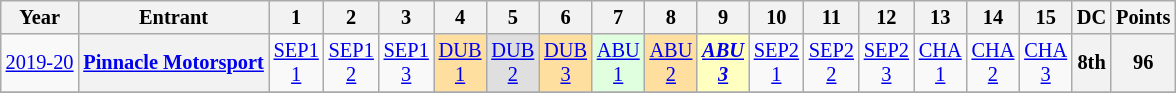<table class="wikitable" style="text-align:center; font-size:85%">
<tr>
<th>Year</th>
<th>Entrant</th>
<th>1</th>
<th>2</th>
<th>3</th>
<th>4</th>
<th>5</th>
<th>6</th>
<th>7</th>
<th>8</th>
<th>9</th>
<th>10</th>
<th>11</th>
<th>12</th>
<th>13</th>
<th>14</th>
<th>15</th>
<th>DC</th>
<th>Points</th>
</tr>
<tr>
<td nowrap><a href='#'>2019-20</a></td>
<th nowrap><a href='#'>Pinnacle Motorsport</a></th>
<td><a href='#'>SEP1<br>1</a></td>
<td><a href='#'>SEP1<br>2</a></td>
<td><a href='#'>SEP1<br>3</a></td>
<td style="background:#FFDF9F;"><a href='#'>DUB<br>1</a><br></td>
<td style="background:#DFDFDF;"><a href='#'>DUB<br>2</a><br></td>
<td style="background:#FFDF9F;"><a href='#'>DUB<br>3</a><br></td>
<td style="background:#DFFFDF;"><a href='#'>ABU<br>1</a><br></td>
<td style="background:#FFDF9F;"><a href='#'>ABU<br>2</a><br></td>
<td style="background:#FFFFBF;"><strong><em><a href='#'>ABU<br>3</a></em></strong><br></td>
<td><a href='#'>SEP2<br>1</a></td>
<td><a href='#'>SEP2<br>2</a></td>
<td><a href='#'>SEP2<br>3</a></td>
<td><a href='#'>CHA<br>1</a></td>
<td><a href='#'>CHA<br>2</a></td>
<td><a href='#'>CHA<br>3</a></td>
<th>8th</th>
<th>96</th>
</tr>
<tr>
</tr>
</table>
